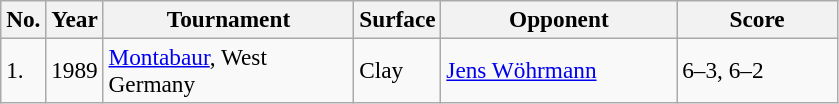<table class="sortable wikitable" style=font-size:97%>
<tr>
<th style="width:20px">No.</th>
<th style="width:30px">Year</th>
<th style="width:160px">Tournament</th>
<th style="width:50px">Surface</th>
<th style="width:150px">Opponent</th>
<th style="width:100px" class="unsortable">Score</th>
</tr>
<tr>
<td>1.</td>
<td>1989</td>
<td><a href='#'>Montabaur</a>, West Germany</td>
<td>Clay</td>
<td> <a href='#'>Jens Wöhrmann</a></td>
<td>6–3, 6–2</td>
</tr>
</table>
